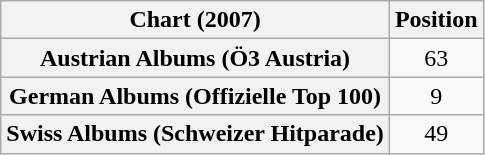<table class="wikitable sortable plainrowheaders" style="text-align:center">
<tr>
<th scope="col">Chart (2007)</th>
<th scope="col">Position</th>
</tr>
<tr>
<th scope="row">Austrian Albums (Ö3 Austria)</th>
<td>63</td>
</tr>
<tr>
<th scope="row">German Albums (Offizielle Top 100)</th>
<td>9</td>
</tr>
<tr>
<th scope="row">Swiss Albums (Schweizer Hitparade)</th>
<td>49</td>
</tr>
</table>
